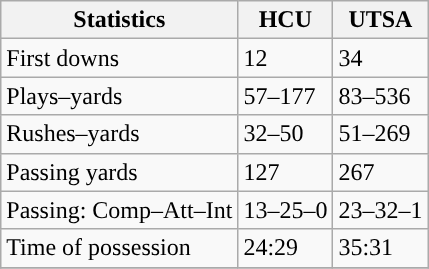<table class="wikitable" style="float: left;">
<tr>
<th>Statistics</th>
<th>HCU</th>
<th>UTSA</th>
</tr>
<tr>
<td>First downs</td>
<td>12</td>
<td>34</td>
</tr>
<tr>
<td>Plays–yards</td>
<td>57–177</td>
<td>83–536</td>
</tr>
<tr>
<td>Rushes–yards</td>
<td>32–50</td>
<td>51–269</td>
</tr>
<tr>
<td>Passing yards</td>
<td>127</td>
<td>267</td>
</tr>
<tr>
<td>Passing: Comp–Att–Int</td>
<td>13–25–0</td>
<td>23–32–1</td>
</tr>
<tr>
<td>Time of possession</td>
<td>24:29</td>
<td>35:31</td>
</tr>
<tr>
</tr>
</table>
